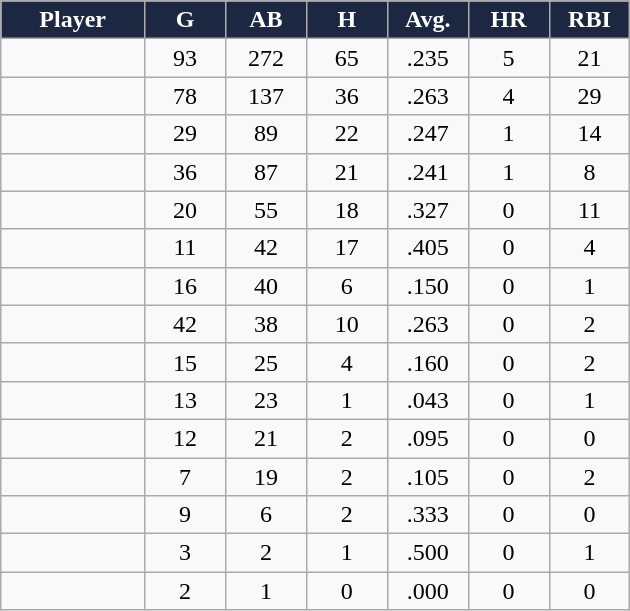<table class="wikitable sortable" style="text-align:center;">
<tr>
<th style="background:#1c2841;color:white;" width="16%">Player</th>
<th style="background:#1c2841;color:white;" width="9%">G</th>
<th style="background:#1c2841;color:white;" width="9%">AB</th>
<th style="background:#1c2841;color:white;" width="9%">H</th>
<th style="background:#1c2841;color:white;" width="9%">Avg.</th>
<th style="background:#1c2841;color:white;" width="9%">HR</th>
<th style="background:#1c2841;color:white;" width="9%">RBI</th>
</tr>
<tr align="center">
<td></td>
<td>93</td>
<td>272</td>
<td>65</td>
<td>.235</td>
<td>5</td>
<td>21</td>
</tr>
<tr align="center">
<td></td>
<td>78</td>
<td>137</td>
<td>36</td>
<td>.263</td>
<td>4</td>
<td>29</td>
</tr>
<tr align="center">
<td></td>
<td>29</td>
<td>89</td>
<td>22</td>
<td>.247</td>
<td>1</td>
<td>14</td>
</tr>
<tr align="center">
<td></td>
<td>36</td>
<td>87</td>
<td>21</td>
<td>.241</td>
<td>1</td>
<td>8</td>
</tr>
<tr align="center">
<td></td>
<td>20</td>
<td>55</td>
<td>18</td>
<td>.327</td>
<td>0</td>
<td>11</td>
</tr>
<tr align="center">
<td></td>
<td>11</td>
<td>42</td>
<td>17</td>
<td>.405</td>
<td>0</td>
<td>4</td>
</tr>
<tr align="center">
<td></td>
<td>16</td>
<td>40</td>
<td>6</td>
<td>.150</td>
<td>0</td>
<td>1</td>
</tr>
<tr align="center">
<td></td>
<td>42</td>
<td>38</td>
<td>10</td>
<td>.263</td>
<td>0</td>
<td>2</td>
</tr>
<tr align="center">
<td></td>
<td>15</td>
<td>25</td>
<td>4</td>
<td>.160</td>
<td>0</td>
<td>2</td>
</tr>
<tr align="center">
<td></td>
<td>13</td>
<td>23</td>
<td>1</td>
<td>.043</td>
<td>0</td>
<td>1</td>
</tr>
<tr align="center">
<td></td>
<td>12</td>
<td>21</td>
<td>2</td>
<td>.095</td>
<td>0</td>
<td>0</td>
</tr>
<tr align="center">
<td></td>
<td>7</td>
<td>19</td>
<td>2</td>
<td>.105</td>
<td>0</td>
<td>2</td>
</tr>
<tr align="center">
<td></td>
<td>9</td>
<td>6</td>
<td>2</td>
<td>.333</td>
<td>0</td>
<td>0</td>
</tr>
<tr align="center">
<td></td>
<td>3</td>
<td>2</td>
<td>1</td>
<td>.500</td>
<td>0</td>
<td>1</td>
</tr>
<tr align="center">
<td></td>
<td>2</td>
<td>1</td>
<td>0</td>
<td>.000</td>
<td>0</td>
<td>0</td>
</tr>
</table>
